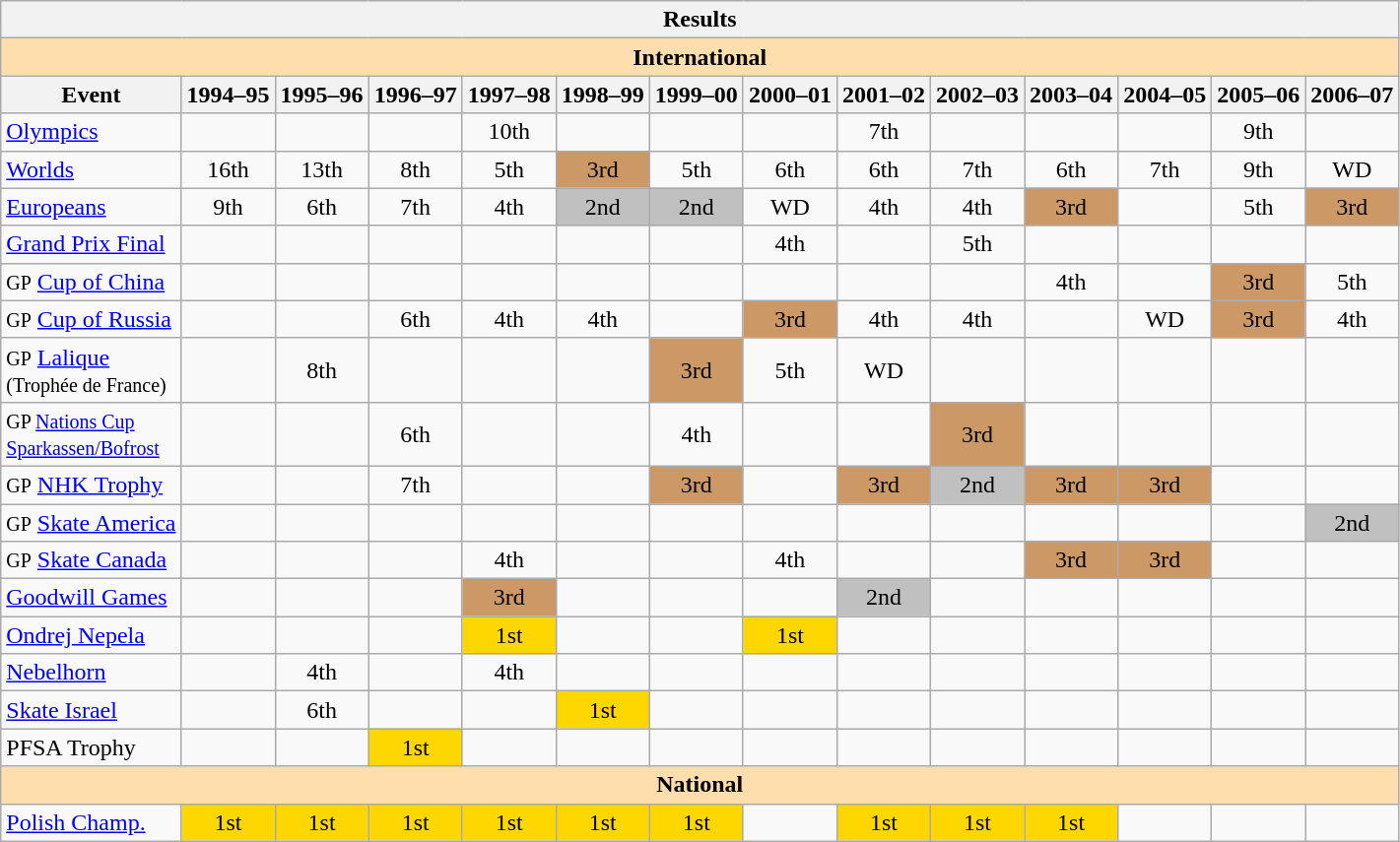<table class="wikitable" style="text-align:center">
<tr>
<th colspan=14 align=center><strong>Results</strong></th>
</tr>
<tr>
<th style="background-color: #ffdead; " colspan=14 align=center><strong>International</strong></th>
</tr>
<tr>
<th>Event</th>
<th>1994–95</th>
<th>1995–96</th>
<th>1996–97</th>
<th>1997–98</th>
<th>1998–99</th>
<th>1999–00</th>
<th>2000–01</th>
<th>2001–02</th>
<th>2002–03</th>
<th>2003–04</th>
<th>2004–05</th>
<th>2005–06</th>
<th>2006–07</th>
</tr>
<tr>
<td align=left><a href='#'>Olympics</a></td>
<td></td>
<td></td>
<td></td>
<td>10th</td>
<td></td>
<td></td>
<td></td>
<td>7th</td>
<td></td>
<td></td>
<td></td>
<td>9th</td>
<td></td>
</tr>
<tr>
<td align=left><a href='#'>Worlds</a></td>
<td>16th</td>
<td>13th</td>
<td>8th</td>
<td>5th</td>
<td bgcolor=cc9966>3rd</td>
<td>5th</td>
<td>6th</td>
<td>6th</td>
<td>7th</td>
<td>6th</td>
<td>7th</td>
<td>9th</td>
<td>WD</td>
</tr>
<tr>
<td align=left><a href='#'>Europeans</a></td>
<td>9th</td>
<td>6th</td>
<td>7th</td>
<td>4th</td>
<td bgcolor=silver>2nd</td>
<td bgcolor=silver>2nd</td>
<td>WD</td>
<td>4th</td>
<td>4th</td>
<td bgcolor=cc9966>3rd</td>
<td></td>
<td>5th</td>
<td bgcolor=cc9966>3rd</td>
</tr>
<tr>
<td align=left><a href='#'>Grand Prix Final</a></td>
<td></td>
<td></td>
<td></td>
<td></td>
<td></td>
<td></td>
<td>4th</td>
<td></td>
<td>5th</td>
<td></td>
<td></td>
<td></td>
<td></td>
</tr>
<tr>
<td align=left><small>GP</small> <a href='#'>Cup of China</a></td>
<td></td>
<td></td>
<td></td>
<td></td>
<td></td>
<td></td>
<td></td>
<td></td>
<td></td>
<td>4th</td>
<td></td>
<td bgcolor=cc9966>3rd</td>
<td>5th</td>
</tr>
<tr>
<td align=left><small>GP</small> <a href='#'>Cup of Russia</a></td>
<td></td>
<td></td>
<td>6th</td>
<td>4th</td>
<td>4th</td>
<td></td>
<td bgcolor=cc9966>3rd</td>
<td>4th</td>
<td>4th</td>
<td></td>
<td>WD</td>
<td bgcolor=cc9966>3rd</td>
<td>4th</td>
</tr>
<tr>
<td align=left><small>GP</small> <a href='#'>Lalique</a> <br><small>(Trophée de France)</small></td>
<td></td>
<td>8th</td>
<td></td>
<td></td>
<td></td>
<td bgcolor=cc9966>3rd</td>
<td>5th</td>
<td>WD</td>
<td></td>
<td></td>
<td></td>
<td></td>
<td></td>
</tr>
<tr>
<td align=left><small>GP <a href='#'>Nations Cup <br> Sparkassen/Bofrost</a> </small></td>
<td></td>
<td></td>
<td>6th</td>
<td></td>
<td></td>
<td>4th</td>
<td></td>
<td></td>
<td bgcolor=cc9966>3rd</td>
<td></td>
<td></td>
<td></td>
<td></td>
</tr>
<tr>
<td align=left><small>GP</small> <a href='#'>NHK Trophy</a></td>
<td></td>
<td></td>
<td>7th</td>
<td></td>
<td></td>
<td bgcolor=cc9966>3rd</td>
<td></td>
<td bgcolor=cc9966>3rd</td>
<td bgcolor=silver>2nd</td>
<td bgcolor=cc9966>3rd</td>
<td bgcolor=cc9966>3rd</td>
<td></td>
<td></td>
</tr>
<tr>
<td align=left><small>GP</small> <a href='#'>Skate America</a></td>
<td></td>
<td></td>
<td></td>
<td></td>
<td></td>
<td></td>
<td></td>
<td></td>
<td></td>
<td></td>
<td></td>
<td></td>
<td bgcolor=silver>2nd</td>
</tr>
<tr>
<td align=left><small>GP</small> <a href='#'>Skate Canada</a></td>
<td></td>
<td></td>
<td></td>
<td>4th</td>
<td></td>
<td></td>
<td>4th</td>
<td></td>
<td></td>
<td bgcolor=cc9966>3rd</td>
<td bgcolor=cc9966>3rd</td>
<td></td>
<td></td>
</tr>
<tr>
<td align=left><a href='#'>Goodwill Games</a></td>
<td></td>
<td></td>
<td></td>
<td bgcolor=cc9966>3rd</td>
<td></td>
<td></td>
<td></td>
<td bgcolor=silver>2nd</td>
<td></td>
<td></td>
<td></td>
<td></td>
<td></td>
</tr>
<tr>
<td align=left><a href='#'>Ondrej Nepela</a></td>
<td></td>
<td></td>
<td></td>
<td bgcolor=gold>1st</td>
<td></td>
<td></td>
<td bgcolor=gold>1st</td>
<td></td>
<td></td>
<td></td>
<td></td>
<td></td>
<td></td>
</tr>
<tr>
<td align=left><a href='#'>Nebelhorn</a></td>
<td></td>
<td>4th</td>
<td></td>
<td>4th</td>
<td></td>
<td></td>
<td></td>
<td></td>
<td></td>
<td></td>
<td></td>
<td></td>
<td></td>
</tr>
<tr>
<td align=left><a href='#'>Skate Israel</a></td>
<td></td>
<td>6th</td>
<td></td>
<td></td>
<td bgcolor=gold>1st</td>
<td></td>
<td></td>
<td></td>
<td></td>
<td></td>
<td></td>
<td></td>
<td></td>
</tr>
<tr>
<td align=left>PFSA Trophy</td>
<td></td>
<td></td>
<td bgcolor=gold>1st</td>
<td></td>
<td></td>
<td></td>
<td></td>
<td></td>
<td></td>
<td></td>
<td></td>
<td></td>
<td></td>
</tr>
<tr>
<th style="background-color: #ffdead; " colspan=14 align=center><strong>National</strong></th>
</tr>
<tr>
<td align=left><a href='#'>Polish Champ.</a></td>
<td bgcolor=gold>1st</td>
<td bgcolor=gold>1st</td>
<td bgcolor=gold>1st</td>
<td bgcolor=gold>1st</td>
<td bgcolor=gold>1st</td>
<td bgcolor=gold>1st</td>
<td></td>
<td bgcolor=gold>1st</td>
<td bgcolor=gold>1st</td>
<td bgcolor=gold>1st</td>
<td></td>
<td></td>
<td></td>
</tr>
</table>
